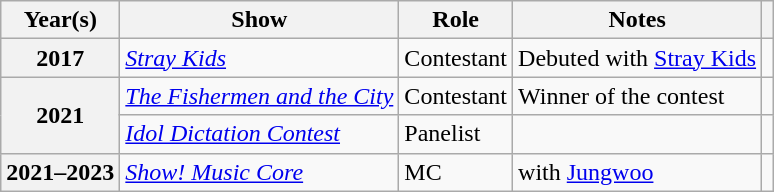<table class="wikitable plainrowheaders">
<tr>
<th scope="col">Year(s)</th>
<th scope="col">Show</th>
<th scope="col">Role</th>
<th scope="col">Notes</th>
<th scope="col"></th>
</tr>
<tr>
<th scope="row">2017</th>
<td><em><a href='#'>Stray Kids</a></em></td>
<td>Contestant</td>
<td>Debuted with <a href='#'>Stray Kids</a></td>
<td style="text-align:center"></td>
</tr>
<tr>
<th scope="row" rowspan="2">2021</th>
<td><em><a href='#'>The Fishermen and the City</a></em></td>
<td>Contestant</td>
<td>Winner of the contest</td>
<td style="text-align:center"></td>
</tr>
<tr>
<td><em><a href='#'>Idol Dictation Contest</a></em></td>
<td>Panelist</td>
<td></td>
<td style="text-align:center"></td>
</tr>
<tr>
<th scope="row">2021–2023</th>
<td><em><a href='#'>Show! Music Core</a></em></td>
<td>MC</td>
<td>with <a href='#'>Jungwoo</a></td>
<td style="text-align:center"></td>
</tr>
</table>
